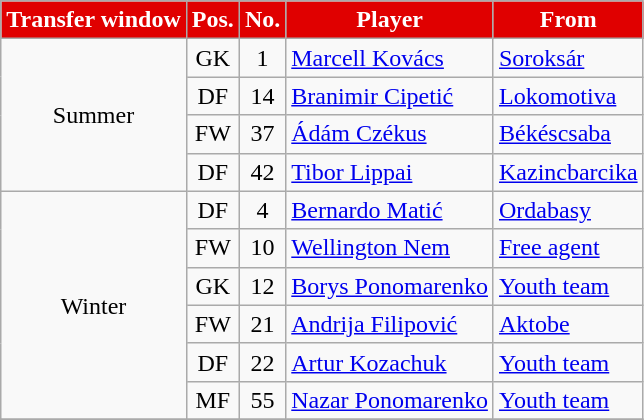<table class="wikitable plainrowheaders sortable">
<tr>
<th style="background-color:#E00000;color:white">Transfer window</th>
<th style="background-color:#E00000;color:white">Pos.</th>
<th style="background-color:#E00000;color:white">No.</th>
<th style="background-color:#E00000;color:white">Player</th>
<th style="background-color:#E00000;color:white">From</th>
</tr>
<tr>
<td rowspan="4" style="text-align:center;">Summer</td>
<td style="text-align:center;">GK</td>
<td style="text-align:center;">1</td>
<td style="text-align:left;"> <a href='#'>Marcell Kovács</a></td>
<td style="text-align:left;"><a href='#'>Soroksár</a></td>
</tr>
<tr>
<td style="text-align:center;">DF</td>
<td style="text-align:center;">14</td>
<td style="text-align:left;"> <a href='#'>Branimir Cipetić</a></td>
<td style="text-align:left;"> <a href='#'>Lokomotiva</a></td>
</tr>
<tr>
<td style="text-align:center;">FW</td>
<td style="text-align:center;">37</td>
<td style="text-align:left;"> <a href='#'>Ádám Czékus</a></td>
<td style="text-align:left;"><a href='#'>Békéscsaba</a></td>
</tr>
<tr>
<td style="text-align:center;">DF</td>
<td style="text-align:center;">42</td>
<td style="text-align:left;"> <a href='#'>Tibor Lippai</a></td>
<td style="text-align:left;"><a href='#'>Kazincbarcika</a></td>
</tr>
<tr>
<td rowspan="6" style="text-align:center;">Winter</td>
<td style="text-align:center;">DF</td>
<td style="text-align:center;">4</td>
<td style="text-align:left;"> <a href='#'>Bernardo Matić</a></td>
<td style="text-align:left;"> <a href='#'>Ordabasy</a></td>
</tr>
<tr>
<td style="text-align:center;">FW</td>
<td style="text-align:center;">10</td>
<td style="text-align:left;"> <a href='#'>Wellington Nem</a></td>
<td style="text-align:left;"><a href='#'>Free agent</a></td>
</tr>
<tr>
<td style="text-align:center;">GK</td>
<td style="text-align:center;">12</td>
<td style="text-align:left;"> <a href='#'>Borys Ponomarenko</a></td>
<td style="text-align:left;"><a href='#'>Youth team</a></td>
</tr>
<tr>
<td style="text-align:center;">FW</td>
<td style="text-align:center;">21</td>
<td style="text-align:left;"> <a href='#'>Andrija Filipović</a></td>
<td style="text-align:left;"> <a href='#'>Aktobe</a></td>
</tr>
<tr>
<td style="text-align:center;">DF</td>
<td style="text-align:center;">22</td>
<td style="text-align:left;"> <a href='#'>Artur Kozachuk</a></td>
<td style="text-align:left;"><a href='#'>Youth team</a></td>
</tr>
<tr>
<td style="text-align:center;">MF</td>
<td style="text-align:center;">55</td>
<td style="text-align:left;"> <a href='#'>Nazar Ponomarenko</a></td>
<td style="text-align:left;"><a href='#'>Youth team</a></td>
</tr>
<tr>
</tr>
</table>
